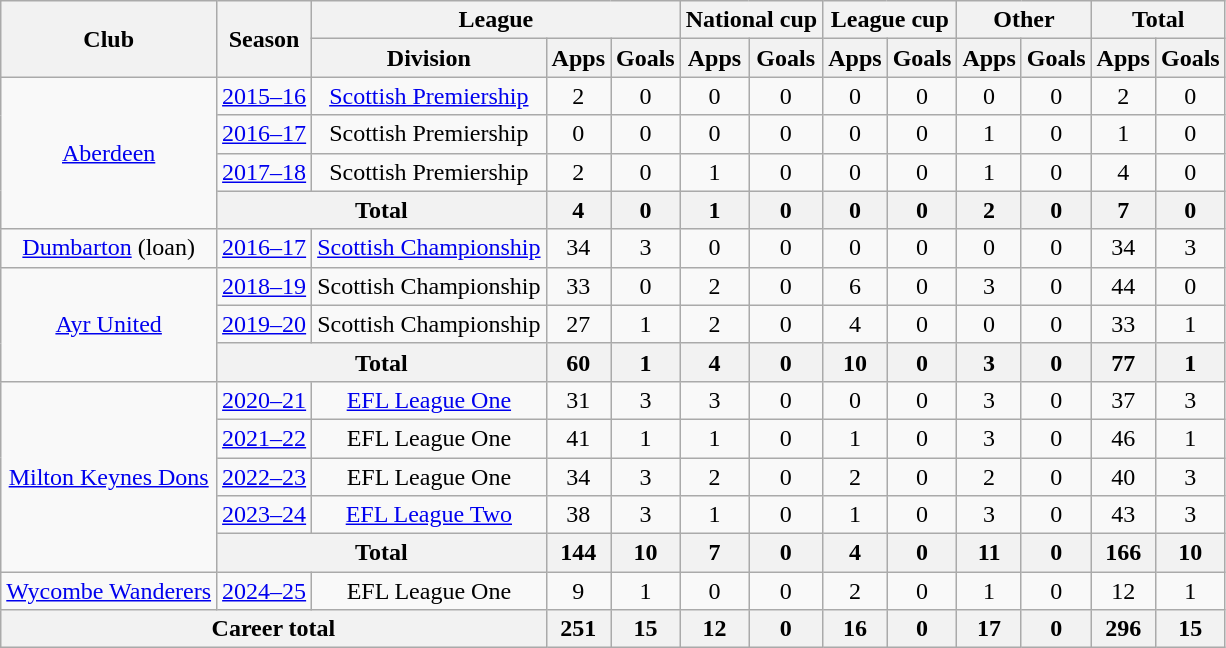<table class="wikitable" style="text-align: center;">
<tr>
<th rowspan="2">Club</th>
<th rowspan="2">Season</th>
<th colspan="3">League</th>
<th colspan="2">National cup</th>
<th colspan="2">League cup</th>
<th colspan="2">Other</th>
<th colspan="2">Total</th>
</tr>
<tr>
<th>Division</th>
<th>Apps</th>
<th>Goals</th>
<th>Apps</th>
<th>Goals</th>
<th>Apps</th>
<th>Goals</th>
<th>Apps</th>
<th>Goals</th>
<th>Apps</th>
<th>Goals</th>
</tr>
<tr>
<td rowspan="4"><a href='#'>Aberdeen</a></td>
<td><a href='#'>2015–16</a></td>
<td><a href='#'>Scottish Premiership</a></td>
<td>2</td>
<td>0</td>
<td>0</td>
<td>0</td>
<td>0</td>
<td>0</td>
<td>0</td>
<td>0</td>
<td>2</td>
<td>0</td>
</tr>
<tr>
<td><a href='#'>2016–17</a></td>
<td>Scottish Premiership</td>
<td>0</td>
<td>0</td>
<td>0</td>
<td>0</td>
<td>0</td>
<td>0</td>
<td>1</td>
<td>0</td>
<td>1</td>
<td>0</td>
</tr>
<tr>
<td><a href='#'>2017–18</a></td>
<td>Scottish Premiership</td>
<td>2</td>
<td>0</td>
<td>1</td>
<td>0</td>
<td>0</td>
<td>0</td>
<td>1</td>
<td>0</td>
<td>4</td>
<td>0</td>
</tr>
<tr>
<th colspan=2>Total</th>
<th>4</th>
<th>0</th>
<th>1</th>
<th>0</th>
<th>0</th>
<th>0</th>
<th>2</th>
<th>0</th>
<th>7</th>
<th>0</th>
</tr>
<tr>
<td><a href='#'>Dumbarton</a> (loan)</td>
<td><a href='#'>2016–17</a></td>
<td><a href='#'>Scottish Championship</a></td>
<td>34</td>
<td>3</td>
<td>0</td>
<td>0</td>
<td>0</td>
<td>0</td>
<td>0</td>
<td>0</td>
<td>34</td>
<td>3</td>
</tr>
<tr>
<td rowspan="3"><a href='#'>Ayr United</a></td>
<td><a href='#'>2018–19</a></td>
<td>Scottish Championship</td>
<td>33</td>
<td>0</td>
<td>2</td>
<td>0</td>
<td>6</td>
<td>0</td>
<td>3</td>
<td>0</td>
<td>44</td>
<td>0</td>
</tr>
<tr>
<td><a href='#'>2019–20</a></td>
<td>Scottish Championship</td>
<td>27</td>
<td>1</td>
<td>2</td>
<td>0</td>
<td>4</td>
<td>0</td>
<td>0</td>
<td>0</td>
<td>33</td>
<td>1</td>
</tr>
<tr>
<th colspan="2">Total</th>
<th>60</th>
<th>1</th>
<th>4</th>
<th>0</th>
<th>10</th>
<th>0</th>
<th>3</th>
<th>0</th>
<th>77</th>
<th>1</th>
</tr>
<tr>
<td rowspan="5"><a href='#'>Milton Keynes Dons</a></td>
<td><a href='#'>2020–21</a></td>
<td><a href='#'>EFL League One</a></td>
<td>31</td>
<td>3</td>
<td>3</td>
<td>0</td>
<td>0</td>
<td>0</td>
<td>3</td>
<td>0</td>
<td>37</td>
<td>3</td>
</tr>
<tr>
<td><a href='#'>2021–22</a></td>
<td>EFL League One</td>
<td>41</td>
<td>1</td>
<td>1</td>
<td>0</td>
<td>1</td>
<td>0</td>
<td>3</td>
<td>0</td>
<td>46</td>
<td>1</td>
</tr>
<tr>
<td><a href='#'>2022–23</a></td>
<td>EFL League One</td>
<td>34</td>
<td>3</td>
<td>2</td>
<td>0</td>
<td>2</td>
<td>0</td>
<td>2</td>
<td>0</td>
<td>40</td>
<td>3</td>
</tr>
<tr>
<td><a href='#'>2023–24</a></td>
<td><a href='#'>EFL League Two</a></td>
<td>38</td>
<td>3</td>
<td>1</td>
<td>0</td>
<td>1</td>
<td>0</td>
<td>3</td>
<td>0</td>
<td>43</td>
<td>3</td>
</tr>
<tr>
<th colspan="2">Total</th>
<th>144</th>
<th>10</th>
<th>7</th>
<th>0</th>
<th>4</th>
<th>0</th>
<th>11</th>
<th>0</th>
<th>166</th>
<th>10</th>
</tr>
<tr>
<td><a href='#'>Wycombe Wanderers</a></td>
<td><a href='#'>2024–25</a></td>
<td>EFL League One</td>
<td>9</td>
<td>1</td>
<td>0</td>
<td>0</td>
<td>2</td>
<td>0</td>
<td>1</td>
<td>0</td>
<td>12</td>
<td>1</td>
</tr>
<tr>
<th colspan="3">Career total</th>
<th>251</th>
<th>15</th>
<th>12</th>
<th>0</th>
<th>16</th>
<th>0</th>
<th>17</th>
<th>0</th>
<th>296</th>
<th>15</th>
</tr>
</table>
